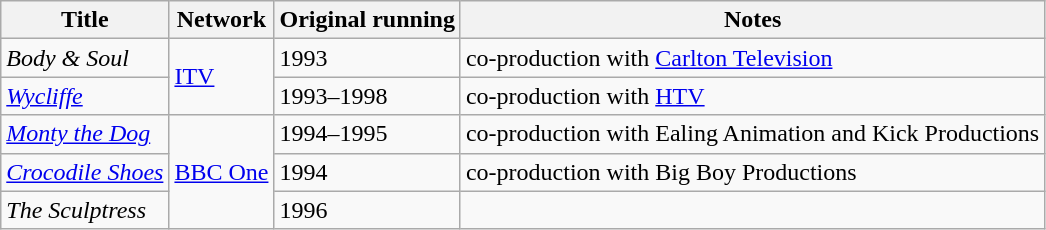<table class="wikitable sortable">
<tr>
<th>Title</th>
<th>Network</th>
<th>Original running</th>
<th>Notes</th>
</tr>
<tr>
<td><em>Body & Soul</em></td>
<td rowspan="2"><a href='#'>ITV</a></td>
<td>1993</td>
<td>co-production with <a href='#'>Carlton Television</a></td>
</tr>
<tr>
<td><em><a href='#'>Wycliffe</a></em></td>
<td>1993–1998</td>
<td>co-production with <a href='#'>HTV</a></td>
</tr>
<tr>
<td><em><a href='#'>Monty the Dog</a></em></td>
<td rowspan="3"><a href='#'>BBC One</a></td>
<td>1994–1995</td>
<td>co-production with Ealing Animation and Kick Productions</td>
</tr>
<tr>
<td><em><a href='#'>Crocodile Shoes</a></em></td>
<td>1994</td>
<td>co-production with Big Boy Productions</td>
</tr>
<tr>
<td><em>The Sculptress</em></td>
<td>1996</td>
<td></td>
</tr>
</table>
